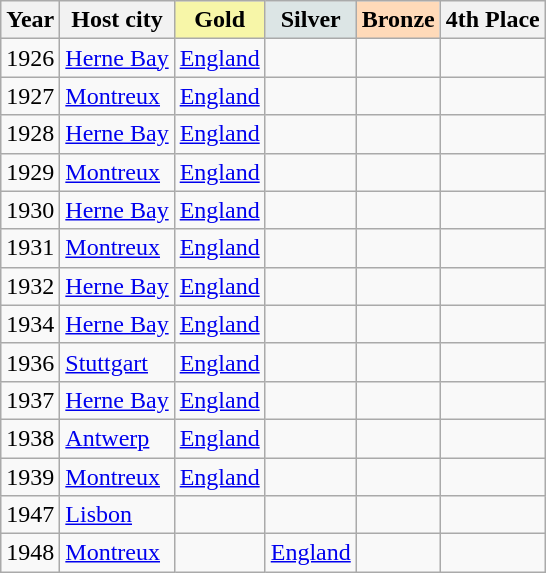<table class="wikitable sortable">
<tr>
<th>Year</th>
<th>Host city</th>
<th style="background-color: #F7F6A8;"> Gold</th>
<th style="background-color: #DCE5E5;"> Silver</th>
<th style="background-color: #FFDAB9;"> Bronze</th>
<th>4th Place</th>
</tr>
<tr>
<td>1926</td>
<td> <a href='#'>Herne Bay</a></td>
<td> <a href='#'>England</a></td>
<td></td>
<td></td>
<td></td>
</tr>
<tr>
<td>1927</td>
<td> <a href='#'>Montreux</a></td>
<td> <a href='#'>England</a></td>
<td></td>
<td></td>
<td></td>
</tr>
<tr>
<td>1928</td>
<td> <a href='#'>Herne Bay</a></td>
<td> <a href='#'>England</a></td>
<td></td>
<td></td>
<td></td>
</tr>
<tr>
<td>1929</td>
<td> <a href='#'>Montreux</a></td>
<td> <a href='#'>England</a></td>
<td></td>
<td></td>
<td></td>
</tr>
<tr>
<td>1930</td>
<td> <a href='#'>Herne Bay</a></td>
<td> <a href='#'>England</a></td>
<td></td>
<td></td>
<td></td>
</tr>
<tr>
<td>1931</td>
<td> <a href='#'>Montreux</a></td>
<td> <a href='#'>England</a></td>
<td></td>
<td></td>
<td></td>
</tr>
<tr>
<td>1932</td>
<td> <a href='#'>Herne Bay</a></td>
<td> <a href='#'>England</a></td>
<td></td>
<td></td>
<td></td>
</tr>
<tr>
<td>1934</td>
<td> <a href='#'>Herne Bay</a></td>
<td> <a href='#'>England</a></td>
<td></td>
<td></td>
<td></td>
</tr>
<tr>
<td>1936</td>
<td> <a href='#'>Stuttgart</a></td>
<td> <a href='#'>England</a></td>
<td></td>
<td></td>
<td></td>
</tr>
<tr>
<td>1937</td>
<td> <a href='#'>Herne Bay</a></td>
<td> <a href='#'>England</a></td>
<td></td>
<td></td>
<td></td>
</tr>
<tr>
<td>1938</td>
<td> <a href='#'>Antwerp</a></td>
<td> <a href='#'>England</a></td>
<td></td>
<td></td>
<td></td>
</tr>
<tr>
<td>1939</td>
<td> <a href='#'>Montreux</a></td>
<td> <a href='#'>England</a></td>
<td></td>
<td></td>
<td></td>
</tr>
<tr>
<td>1947</td>
<td> <a href='#'>Lisbon</a></td>
<td></td>
<td></td>
<td></td>
<td></td>
</tr>
<tr>
<td>1948</td>
<td> <a href='#'>Montreux</a></td>
<td></td>
<td> <a href='#'>England</a></td>
<td></td>
<td></td>
</tr>
</table>
